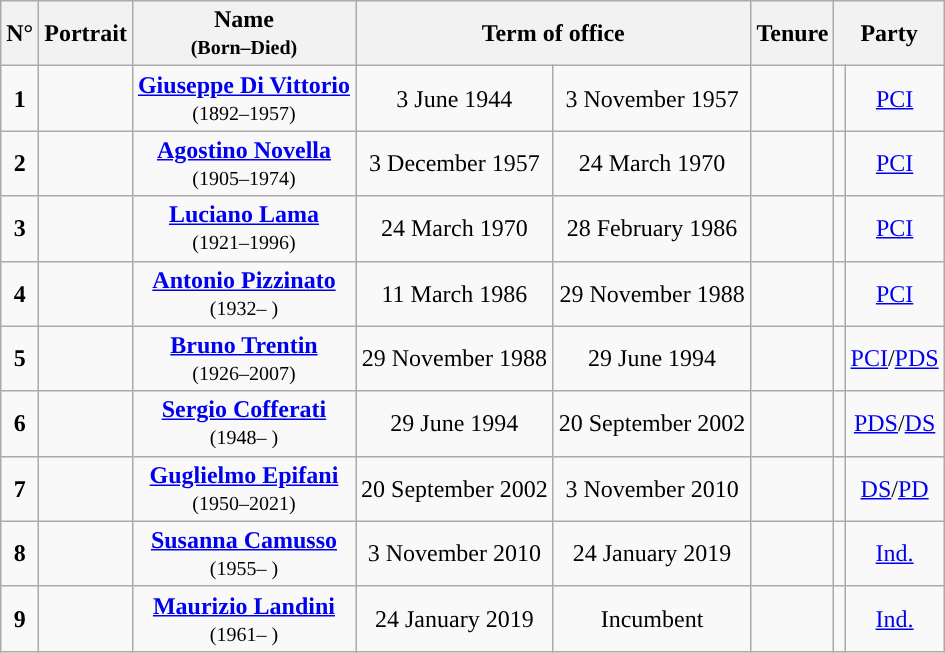<table class=wikitable style=text-align:center>
<tr>
<th>N°</th>
<th>Portrait</th>
<th>Name<br><small>(Born–Died)</small></th>
<th colspan=2>Term of office</th>
<th>Tenure<br></th>
<th colspan="2">Party</th>
</tr>
<tr>
<td><strong>1</strong></td>
<td></td>
<td><strong><a href='#'>Giuseppe Di Vittorio</a></strong><br><small>(1892–1957)</small></td>
<td>3 June 1944</td>
<td>3 November 1957</td>
<td></td>
<td></td>
<td><a href='#'>PCI</a></td>
</tr>
<tr>
<td><strong>2</strong></td>
<td></td>
<td><strong><a href='#'>Agostino Novella</a></strong><br><small>(1905–1974)</small></td>
<td>3 December 1957</td>
<td>24 March 1970</td>
<td></td>
<td></td>
<td><a href='#'>PCI</a></td>
</tr>
<tr>
<td><strong>3</strong></td>
<td></td>
<td><strong><a href='#'>Luciano Lama</a></strong><br><small>(1921–1996)</small></td>
<td>24 March 1970</td>
<td>28 February 1986</td>
<td></td>
<td></td>
<td><a href='#'>PCI</a></td>
</tr>
<tr>
<td><strong>4</strong></td>
<td></td>
<td><strong><a href='#'>Antonio Pizzinato</a></strong><br><small>(1932– )</small></td>
<td>11 March 1986</td>
<td>29 November 1988</td>
<td></td>
<td></td>
<td><a href='#'>PCI</a></td>
</tr>
<tr>
<td><strong>5</strong></td>
<td></td>
<td><strong><a href='#'>Bruno Trentin</a></strong><br><small>(1926–2007)</small></td>
<td>29 November 1988</td>
<td>29 June 1994</td>
<td></td>
<td></td>
<td><a href='#'>PCI</a>/<a href='#'>PDS</a></td>
</tr>
<tr>
<td><strong>6</strong></td>
<td></td>
<td><strong><a href='#'>Sergio Cofferati</a></strong><br><small>(1948– )</small></td>
<td>29 June 1994</td>
<td>20 September 2002</td>
<td></td>
<td></td>
<td><a href='#'>PDS</a>/<a href='#'>DS</a></td>
</tr>
<tr>
<td><strong>7</strong></td>
<td></td>
<td><strong><a href='#'>Guglielmo Epifani</a></strong><br><small>(1950–2021)</small></td>
<td>20 September 2002</td>
<td>3 November 2010</td>
<td></td>
<td></td>
<td><a href='#'>DS</a>/<a href='#'>PD</a></td>
</tr>
<tr>
<td><strong>8</strong></td>
<td></td>
<td><strong><a href='#'>Susanna Camusso</a></strong><br><small>(1955– )</small></td>
<td>3 November 2010</td>
<td>24 January 2019</td>
<td></td>
<td></td>
<td><a href='#'>Ind.</a></td>
</tr>
<tr>
<td><strong>9</strong></td>
<td></td>
<td><strong><a href='#'>Maurizio Landini</a></strong><br><small>(1961– )</small></td>
<td>24 January 2019</td>
<td>Incumbent</td>
<td></td>
<td></td>
<td><a href='#'>Ind.</a></td>
</tr>
</table>
